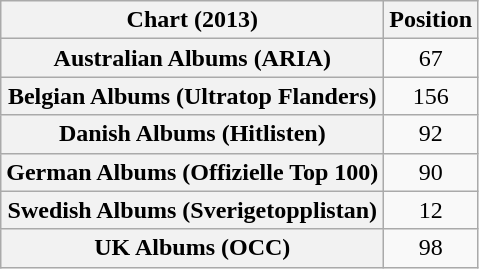<table class="wikitable sortable plainrowheaders" style="text-align:center">
<tr>
<th scope="col">Chart (2013)</th>
<th scope="col">Position</th>
</tr>
<tr>
<th scope="row">Australian Albums (ARIA)</th>
<td>67</td>
</tr>
<tr>
<th scope="row">Belgian Albums (Ultratop Flanders)</th>
<td>156</td>
</tr>
<tr>
<th scope="row">Danish Albums (Hitlisten)</th>
<td>92</td>
</tr>
<tr>
<th scope="row">German Albums (Offizielle Top 100)</th>
<td>90</td>
</tr>
<tr>
<th scope="row">Swedish Albums (Sverigetopplistan)</th>
<td>12</td>
</tr>
<tr>
<th scope="row">UK Albums (OCC)</th>
<td>98</td>
</tr>
</table>
